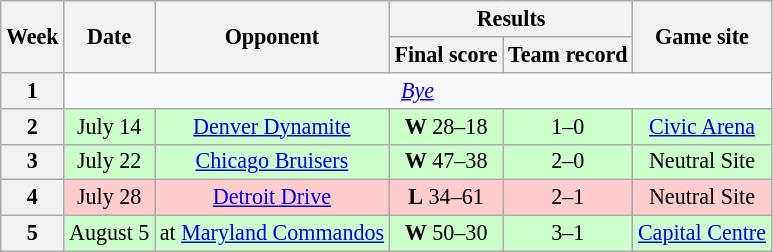<table class="wikitable" style="font-size: 92%;" "align=center">
<tr>
<th rowspan="2">Week</th>
<th rowspan="2">Date</th>
<th rowspan="2">Opponent</th>
<th colspan="2">Results</th>
<th rowspan="2">Game site</th>
</tr>
<tr>
<th>Final score</th>
<th>Team record</th>
</tr>
<tr>
<th>1</th>
<td colspan="8" style="text-align:center;"><em><a href='#'>Bye</a></em></td>
</tr>
<tr style="background:#cfc">
<th>2</th>
<td style="text-align:center;">July 14</td>
<td style="text-align:center;"><a href='#'>Denver Dynamite</a></td>
<td style="text-align:center;"><strong>W</strong> 28–18</td>
<td style="text-align:center;">1–0</td>
<td style="text-align:center;"><a href='#'>Civic Arena</a></td>
</tr>
<tr style="background:#cfc">
<th>3</th>
<td style="text-align:center;">July 22</td>
<td style="text-align:center;"><a href='#'>Chicago Bruisers</a></td>
<td style="text-align:center;"><strong>W</strong> 47–38</td>
<td style="text-align:center;">2–0</td>
<td style="text-align:center;">Neutral Site</td>
</tr>
<tr style="background:#fcc">
<th>4</th>
<td style="text-align:center;">July 28</td>
<td style="text-align:center;"><a href='#'>Detroit Drive</a></td>
<td style="text-align:center;"><strong>L</strong> 34–61</td>
<td style="text-align:center;">2–1</td>
<td style="text-align:center;">Neutral Site</td>
</tr>
<tr style="background:#cfc">
<th>5</th>
<td style="text-align:center;">August 5</td>
<td style="text-align:center;">at <a href='#'>Maryland Commandos</a></td>
<td style="text-align:center;"><strong>W</strong> 50–30</td>
<td style="text-align:center;">3–1</td>
<td style="text-align:center;"><a href='#'>Capital Centre</a></td>
</tr>
</table>
